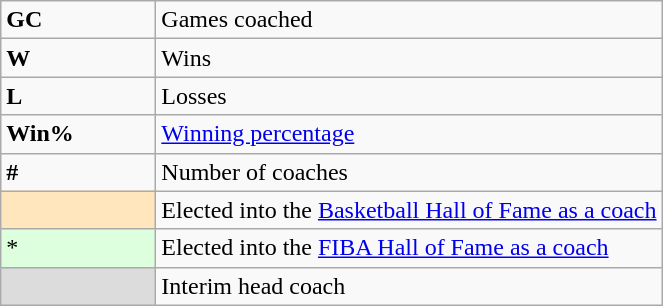<table class="wikitable">
<tr>
<td><strong>GC</strong></td>
<td>Games coached</td>
</tr>
<tr>
<td><strong>W</strong></td>
<td>Wins</td>
</tr>
<tr>
<td><strong>L</strong></td>
<td>Losses</td>
</tr>
<tr>
<td><strong>Win%</strong></td>
<td><a href='#'>Winning percentage</a></td>
</tr>
<tr>
<td><strong>#</strong></td>
<td>Number of coaches</td>
</tr>
<tr>
<td style="background-color:#FFE6BD; width:6em"></td>
<td>Elected into the <a href='#'>Basketball Hall of Fame as a coach</a></td>
</tr>
<tr>
<td style="background-color:#ddffdd; width:6em">*</td>
<td>Elected into the <a href='#'>FIBA Hall of Fame as a coach</a></td>
</tr>
<tr>
<td style="background-color:#dcdcdc; width:6em"></td>
<td>Interim head coach</td>
</tr>
</table>
